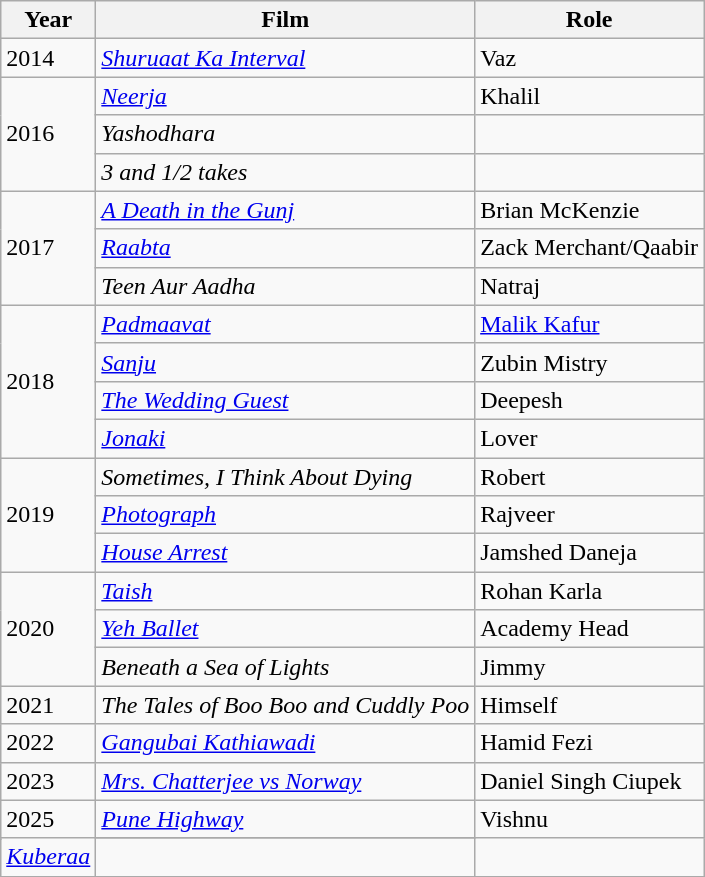<table class="wikitable">
<tr>
<th>Year</th>
<th>Film</th>
<th>Role</th>
</tr>
<tr>
<td>2014</td>
<td><em><a href='#'>Shuruaat Ka Interval</a></em></td>
<td>Vaz</td>
</tr>
<tr>
<td rowspan="3">2016</td>
<td><em><a href='#'>Neerja</a></em></td>
<td>Khalil</td>
</tr>
<tr>
<td><em>Yashodhara</em></td>
<td></td>
</tr>
<tr>
<td><em>3 and 1/2 takes</em></td>
<td></td>
</tr>
<tr>
<td rowspan="3">2017</td>
<td><em><a href='#'>A Death in the Gunj</a></em></td>
<td>Brian McKenzie</td>
</tr>
<tr>
<td><a href='#'><em>Raabta</em></a></td>
<td>Zack Merchant/Qaabir</td>
</tr>
<tr>
<td><em>Teen Aur Aadha</em></td>
<td>Natraj</td>
</tr>
<tr>
<td rowspan="4">2018</td>
<td><em><a href='#'>Padmaavat</a></em></td>
<td><a href='#'>Malik Kafur</a></td>
</tr>
<tr>
<td><em><a href='#'>Sanju</a></em></td>
<td>Zubin Mistry</td>
</tr>
<tr>
<td><a href='#'><em>The Wedding Guest</em></a></td>
<td>Deepesh</td>
</tr>
<tr>
<td><a href='#'><em>Jonaki</em></a></td>
<td>Lover</td>
</tr>
<tr>
<td rowspan="3">2019</td>
<td><em>Sometimes, I Think About Dying</em></td>
<td>Robert</td>
</tr>
<tr>
<td><a href='#'><em>Photograph</em></a></td>
<td>Rajveer</td>
</tr>
<tr>
<td><a href='#'><em>House Arrest</em></a></td>
<td>Jamshed Daneja</td>
</tr>
<tr>
<td rowspan="3">2020</td>
<td><em><a href='#'>Taish</a></em></td>
<td>Rohan Karla</td>
</tr>
<tr>
<td><em><a href='#'>Yeh Ballet</a></em></td>
<td>Academy Head</td>
</tr>
<tr>
<td><em>Beneath a Sea of Lights</em></td>
<td>Jimmy</td>
</tr>
<tr>
<td>2021</td>
<td><em>The Tales of Boo Boo and Cuddly Poo</em></td>
<td>Himself</td>
</tr>
<tr>
<td>2022</td>
<td><em><a href='#'>Gangubai Kathiawadi</a></em></td>
<td>Hamid Fezi</td>
</tr>
<tr>
<td>2023</td>
<td><em><a href='#'>Mrs. Chatterjee vs Norway</a></em></td>
<td>Daniel Singh Ciupek</td>
</tr>
<tr>
<td rowspan="2">2025</td>
<td><em><a href='#'>Pune Highway</a></em></td>
<td>Vishnu</td>
</tr>
<tr>
</tr>
<tr>
<td><em><a href='#'>Kuberaa</a></em></td>
<td></td>
</tr>
<tr>
</tr>
</table>
